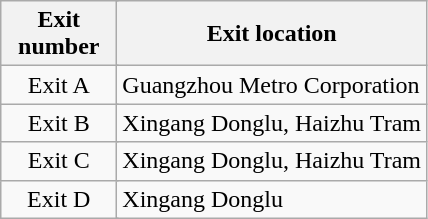<table class="wikitable">
<tr>
<th style="width:70px" colspan="2">Exit number</th>
<th>Exit location</th>
</tr>
<tr>
<td align="center" colspan="2">Exit A</td>
<td>Guangzhou Metro Corporation</td>
</tr>
<tr>
<td align="center" colspan="2">Exit B</td>
<td>Xingang Donglu, Haizhu Tram</td>
</tr>
<tr>
<td align="center" colspan="2">Exit C</td>
<td>Xingang Donglu, Haizhu Tram</td>
</tr>
<tr>
<td align="center" colspan="2">Exit D</td>
<td>Xingang Donglu</td>
</tr>
</table>
